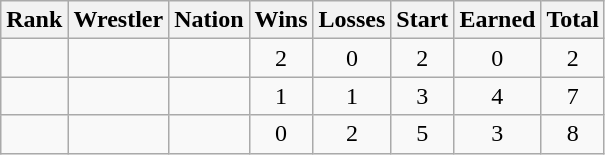<table class="wikitable sortable" style="text-align:center;">
<tr>
<th>Rank</th>
<th>Wrestler</th>
<th>Nation</th>
<th>Wins</th>
<th>Losses</th>
<th>Start</th>
<th>Earned</th>
<th>Total</th>
</tr>
<tr>
<td></td>
<td align=left></td>
<td align=left></td>
<td>2</td>
<td>0</td>
<td>2</td>
<td>0</td>
<td>2</td>
</tr>
<tr>
<td></td>
<td align=left></td>
<td align=left></td>
<td>1</td>
<td>1</td>
<td>3</td>
<td>4</td>
<td>7</td>
</tr>
<tr>
<td></td>
<td align=left></td>
<td align=left></td>
<td>0</td>
<td>2</td>
<td>5</td>
<td>3</td>
<td>8</td>
</tr>
</table>
